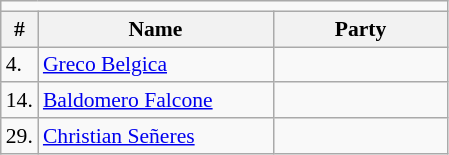<table class=wikitable style="font-size:90%">
<tr>
<td colspan=4 bgcolor=></td>
</tr>
<tr>
<th>#</th>
<th width=150px>Name</th>
<th colspan=2 width=110px>Party</th>
</tr>
<tr>
<td>4.</td>
<td><a href='#'>Greco Belgica</a></td>
<td></td>
</tr>
<tr>
<td>14.</td>
<td><a href='#'>Baldomero Falcone</a></td>
<td></td>
</tr>
<tr>
<td>29.</td>
<td><a href='#'>Christian Señeres</a></td>
<td></td>
</tr>
</table>
